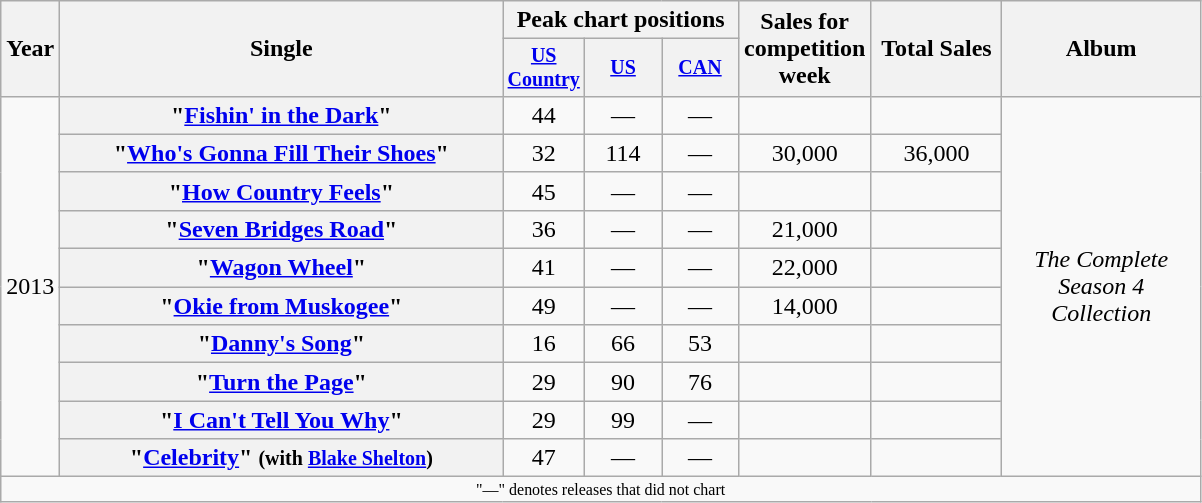<table class="wikitable plainrowheaders" style="text-align:center;">
<tr>
<th rowspan="2">Year</th>
<th rowspan="2" style="width:18em;">Single</th>
<th colspan="3">Peak chart positions</th>
<th rowspan="2" style="width:80px;">Sales for <br>competition week</th>
<th rowspan="2" style="width:80px;">Total Sales</th>
<th rowspan="2" style="width:125px;">Album</th>
</tr>
<tr style="font-size:smaller;">
<th style="width:45px;"><a href='#'>US Country</a></th>
<th style="width:45px;"><a href='#'>US</a></th>
<th style="width:45px;"><a href='#'>CAN</a></th>
</tr>
<tr>
<td rowspan="10">2013</td>
<th scope="row">"<a href='#'>Fishin' in the Dark</a>"</th>
<td>44</td>
<td>—</td>
<td>—</td>
<td></td>
<td></td>
<td rowspan="10"><em>The Complete Season 4 Collection</em></td>
</tr>
<tr>
<th scope="row">"<a href='#'>Who's Gonna Fill Their Shoes</a>"</th>
<td>32</td>
<td>114</td>
<td>—</td>
<td>30,000</td>
<td>36,000</td>
</tr>
<tr>
<th scope="row">"<a href='#'>How Country Feels</a>"</th>
<td>45</td>
<td>—</td>
<td>—</td>
<td></td>
<td></td>
</tr>
<tr>
<th scope="row">"<a href='#'>Seven Bridges Road</a>"</th>
<td>36</td>
<td>—</td>
<td>—</td>
<td>21,000</td>
<td></td>
</tr>
<tr>
<th scope="row">"<a href='#'>Wagon Wheel</a>"</th>
<td>41</td>
<td>—</td>
<td>—</td>
<td>22,000</td>
<td></td>
</tr>
<tr>
<th scope="row">"<a href='#'>Okie from Muskogee</a>"</th>
<td>49</td>
<td>—</td>
<td>—</td>
<td>14,000</td>
<td></td>
</tr>
<tr>
<th scope="row">"<a href='#'>Danny's Song</a>"</th>
<td>16</td>
<td>66</td>
<td>53</td>
<td scope="row"></td>
<td></td>
</tr>
<tr>
<th scope="row">"<a href='#'>Turn the Page</a>"</th>
<td>29</td>
<td>90</td>
<td>76</td>
<td scope="row"></td>
<td></td>
</tr>
<tr>
<th scope="row">"<a href='#'>I Can't Tell You Why</a>"</th>
<td>29</td>
<td>99</td>
<td>—</td>
<td scope="row"></td>
<td></td>
</tr>
<tr>
<th scope="row">"<a href='#'>Celebrity</a>" <small>(with <a href='#'>Blake Shelton</a>)</small></th>
<td>47</td>
<td>—</td>
<td>—</td>
<td scope="row"></td>
<td></td>
</tr>
<tr>
<td colspan="8" style="font-size:8pt">"—" denotes releases that did not chart</td>
</tr>
</table>
